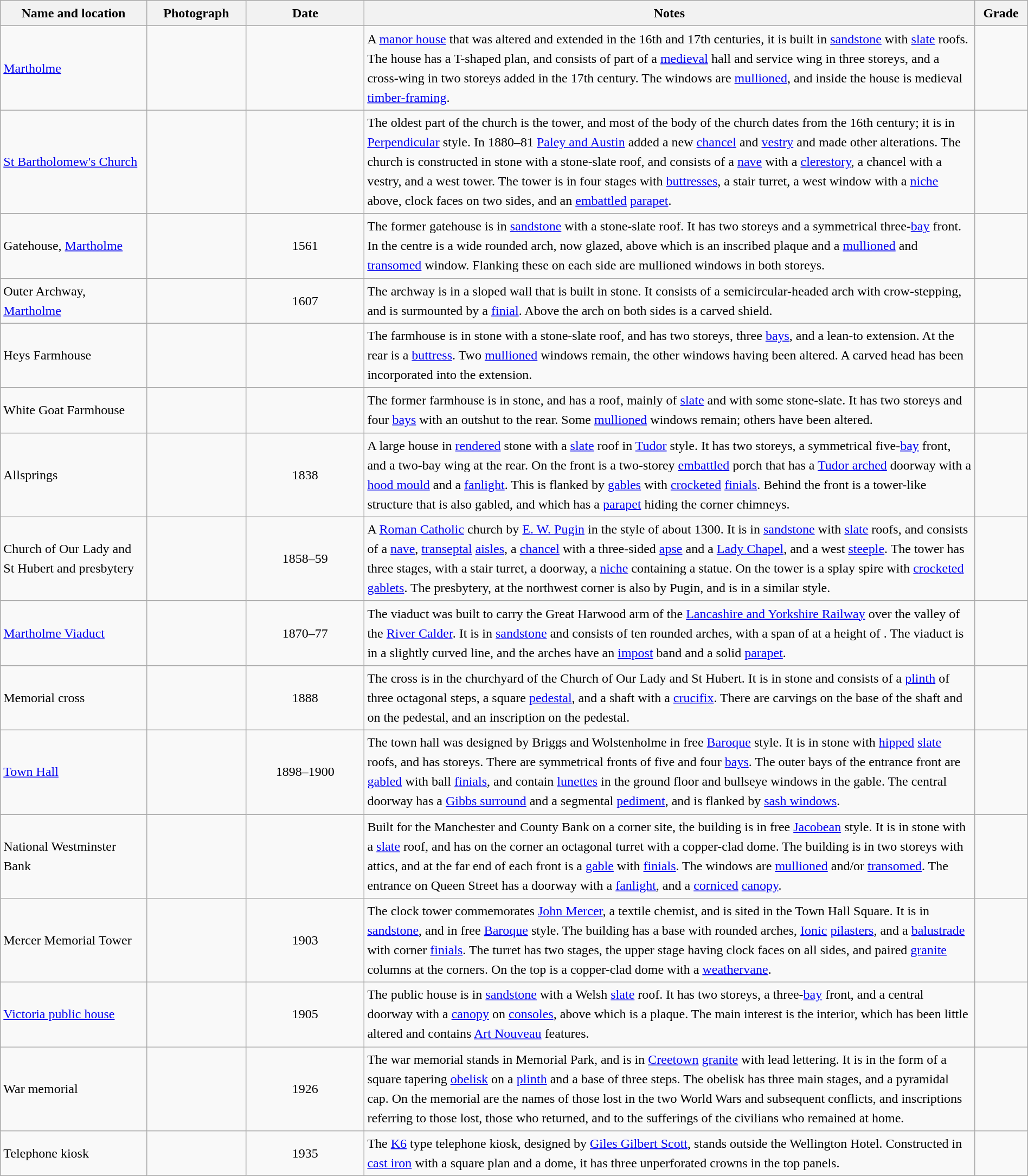<table class="wikitable sortable plainrowheaders" style="width:100%;border:0px;text-align:left;line-height:150%;">
<tr>
<th scope="col"  style="width:150px">Name and location</th>
<th scope="col"  style="width:100px" class="unsortable">Photograph</th>
<th scope="col"  style="width:120px">Date</th>
<th scope="col"  style="width:650px" class="unsortable">Notes</th>
<th scope="col"  style="width:50px">Grade</th>
</tr>
<tr>
<td><a href='#'>Martholme</a><br><small></small></td>
<td></td>
<td align="center"></td>
<td>A <a href='#'>manor house</a> that was altered and extended in the 16th and 17th centuries, it is built in <a href='#'>sandstone</a> with <a href='#'>slate</a> roofs.  The house has a T-shaped plan, and consists of part of a <a href='#'>medieval</a> hall and service wing in three storeys, and a cross-wing in two storeys added in the 17th century.  The windows are <a href='#'>mullioned</a>, and inside the house is medieval <a href='#'>timber-framing</a>.</td>
<td align="center" ></td>
</tr>
<tr>
<td><a href='#'>St Bartholomew's Church</a><br><small></small></td>
<td></td>
<td align="center"></td>
<td>The oldest part of the church is the tower, and most of the body of the church dates from the 16th century; it is in <a href='#'>Perpendicular</a> style.  In 1880–81 <a href='#'>Paley and Austin</a> added a new <a href='#'>chancel</a> and <a href='#'>vestry</a> and made other alterations.  The church is constructed in stone with a stone-slate roof, and consists of a <a href='#'>nave</a> with a <a href='#'>clerestory</a>, a chancel with a vestry, and a west tower.  The tower is in four stages with <a href='#'>buttresses</a>, a stair turret, a west window with a <a href='#'>niche</a> above, clock faces on two sides, and an <a href='#'>embattled</a> <a href='#'>parapet</a>.</td>
<td align="center" ></td>
</tr>
<tr>
<td>Gatehouse, <a href='#'>Martholme</a><br><small></small></td>
<td></td>
<td align="center">1561</td>
<td>The former gatehouse is in <a href='#'>sandstone</a> with a stone-slate roof.  It has two storeys and a symmetrical three-<a href='#'>bay</a> front.  In the centre is a wide rounded arch, now glazed, above which is an inscribed plaque and a <a href='#'>mullioned</a> and <a href='#'>transomed</a> window.  Flanking these on each side are mullioned windows in both storeys.</td>
<td align="center" ></td>
</tr>
<tr>
<td>Outer Archway, <a href='#'>Martholme</a><br><small></small></td>
<td></td>
<td align="center">1607</td>
<td>The archway is in a sloped wall that is built in stone.  It consists of a semicircular-headed arch with crow-stepping, and is surmounted by a <a href='#'>finial</a>.  Above the arch on both sides is a carved shield.</td>
<td align="center" ></td>
</tr>
<tr>
<td>Heys Farmhouse<br><small></small></td>
<td></td>
<td align="center"></td>
<td>The farmhouse is in stone with a stone-slate roof, and has two storeys, three <a href='#'>bays</a>, and a lean-to extension.  At the rear is a <a href='#'>buttress</a>.  Two <a href='#'>mullioned</a> windows remain, the other windows having been altered.  A carved head has been incorporated into the extension.</td>
<td align="center" ></td>
</tr>
<tr>
<td>White Goat Farmhouse<br><small></small></td>
<td></td>
<td align="center"></td>
<td>The former farmhouse is in stone, and has a roof, mainly of <a href='#'>slate</a> and with some stone-slate.  It has two storeys and four <a href='#'>bays</a> with an outshut to the rear.  Some <a href='#'>mullioned</a> windows remain; others have been altered.</td>
<td align="center" ></td>
</tr>
<tr>
<td>Allsprings<br><small></small></td>
<td></td>
<td align="center">1838</td>
<td>A large house in <a href='#'>rendered</a> stone with a <a href='#'>slate</a> roof in <a href='#'>Tudor</a> style.  It has two storeys, a symmetrical five-<a href='#'>bay</a> front, and a two-bay wing at the rear.  On the front is a two-storey <a href='#'>embattled</a> porch that has a <a href='#'>Tudor arched</a> doorway with a <a href='#'>hood mould</a> and a <a href='#'>fanlight</a>.  This is flanked by <a href='#'>gables</a> with <a href='#'>crocketed</a> <a href='#'>finials</a>. Behind the front is a tower-like structure that is also gabled, and which has a <a href='#'>parapet</a> hiding the corner chimneys.</td>
<td align="center" ></td>
</tr>
<tr>
<td>Church of Our Lady and St Hubert and presbytery<br><small></small></td>
<td></td>
<td align="center">1858–59</td>
<td>A <a href='#'>Roman Catholic</a> church by <a href='#'>E. W. Pugin</a> in the style of about 1300.  It is in <a href='#'>sandstone</a> with <a href='#'>slate</a> roofs, and consists of a <a href='#'>nave</a>, <a href='#'>transeptal</a> <a href='#'>aisles</a>, a <a href='#'>chancel</a> with a three-sided <a href='#'>apse</a> and a <a href='#'>Lady Chapel</a>, and a west <a href='#'>steeple</a>.  The tower has three stages, with a stair turret, a doorway, a <a href='#'>niche</a> containing a statue.  On the tower is a splay spire with <a href='#'>crocketed</a> <a href='#'>gablets</a>.  The presbytery, at the northwest corner is also by Pugin, and is in a similar style.</td>
<td align="center" ></td>
</tr>
<tr>
<td><a href='#'>Martholme Viaduct</a><br><small></small></td>
<td></td>
<td align="center">1870–77</td>
<td>The viaduct was built to carry the Great Harwood arm of the <a href='#'>Lancashire and Yorkshire Railway</a> over the valley of the <a href='#'>River Calder</a>.  It is in <a href='#'>sandstone</a> and consists of ten rounded arches, with a span of  at a height of .  The viaduct is in a slightly curved line, and the arches have an <a href='#'>impost</a> band and a solid <a href='#'>parapet</a>.</td>
<td align="center" ></td>
</tr>
<tr>
<td>Memorial cross<br><small></small></td>
<td></td>
<td align="center">1888</td>
<td>The cross is in the churchyard of the Church of Our Lady and St Hubert.  It is in stone and consists of a <a href='#'>plinth</a> of three octagonal steps, a square <a href='#'>pedestal</a>, and a shaft with a <a href='#'>crucifix</a>.  There are carvings on the base of the shaft and on the pedestal, and an inscription on the pedestal.</td>
<td align="center" ></td>
</tr>
<tr>
<td><a href='#'>Town Hall</a><br><small></small></td>
<td></td>
<td align="center">1898–1900</td>
<td>The town hall was designed by Briggs and Wolstenholme in free <a href='#'>Baroque</a> style.  It is in stone with <a href='#'>hipped</a> <a href='#'>slate</a> roofs, and has  storeys.  There are symmetrical fronts of five and four <a href='#'>bays</a>.  The outer bays of the entrance front are <a href='#'>gabled</a> with ball <a href='#'>finials</a>, and contain <a href='#'>lunettes</a> in the ground floor and bullseye windows in the gable.  The central doorway has a <a href='#'>Gibbs surround</a> and a segmental <a href='#'>pediment</a>, and is flanked by <a href='#'>sash windows</a>.</td>
<td align="center" ></td>
</tr>
<tr>
<td>National Westminster Bank<br><small></small></td>
<td></td>
<td align="center"></td>
<td>Built for the Manchester and County Bank on a corner site, the building is in free <a href='#'>Jacobean</a> style.  It is in stone with a <a href='#'>slate</a> roof, and has on the corner an octagonal turret with a copper-clad dome.  The building is in two storeys with attics, and at the far end of each front is a <a href='#'>gable</a> with <a href='#'>finials</a>.  The windows are <a href='#'>mullioned</a> and/or <a href='#'>transomed</a>.  The entrance on Queen Street has a doorway with a <a href='#'>fanlight</a>, and a <a href='#'>corniced</a> <a href='#'>canopy</a>.</td>
<td align="center" ></td>
</tr>
<tr>
<td>Mercer Memorial Tower<br><small></small></td>
<td></td>
<td align="center">1903</td>
<td>The clock tower commemorates <a href='#'>John Mercer</a>, a textile chemist, and is sited in the Town Hall Square.  It is in <a href='#'>sandstone</a>, and in free <a href='#'>Baroque</a> style.  The building has a base with rounded arches, <a href='#'>Ionic</a> <a href='#'>pilasters</a>, and a <a href='#'>balustrade</a> with corner <a href='#'>finials</a>.  The turret has two stages, the upper stage having clock faces on all sides, and paired <a href='#'>granite</a> columns at the corners.  On the top is a copper-clad dome with a <a href='#'>weathervane</a>.</td>
<td align="center" ></td>
</tr>
<tr>
<td><a href='#'>Victoria public house</a><br><small></small></td>
<td></td>
<td align="center">1905</td>
<td>The public house is in <a href='#'>sandstone</a> with a Welsh <a href='#'>slate</a> roof.  It has two storeys, a three-<a href='#'>bay</a> front, and a central doorway with a <a href='#'>canopy</a> on <a href='#'>consoles</a>, above which is a plaque.  The main interest is the interior, which has been little altered and contains <a href='#'>Art Nouveau</a> features.</td>
<td align="center" ></td>
</tr>
<tr>
<td>War memorial<br><small></small></td>
<td></td>
<td align="center">1926</td>
<td>The war memorial stands in Memorial Park, and is in <a href='#'>Creetown</a> <a href='#'>granite</a> with lead lettering.  It is in the form of a square tapering <a href='#'>obelisk</a> on a <a href='#'>plinth</a> and a base of three steps.  The obelisk has three main stages, and a pyramidal cap.  On the memorial are the names of those lost in the two World Wars and subsequent conflicts, and inscriptions referring to those lost, those who returned, and to the sufferings of the civilians who remained at home.</td>
<td align="center" ></td>
</tr>
<tr>
<td>Telephone kiosk<br><small></small></td>
<td></td>
<td align="center">1935</td>
<td>The <a href='#'>K6</a> type telephone kiosk, designed by <a href='#'>Giles Gilbert Scott</a>, stands outside the Wellington Hotel.  Constructed in <a href='#'>cast iron</a> with a square plan and a dome, it has three unperforated crowns in the top panels.</td>
<td align="center" ></td>
</tr>
<tr>
</tr>
</table>
